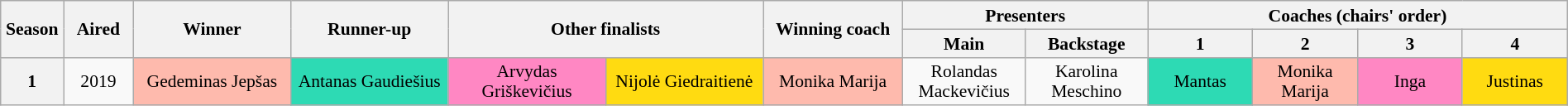<table class="wikitable" style="text-align:center; font-size:90%; line-height:16px; width:100%">
<tr>
<th width="1%" rowspan="2" scope="col">Season</th>
<th width="4%" rowspan="2" scope="col">Aired</th>
<th width="9%" rowspan="2" scope="col">Winner</th>
<th width="9%" rowspan="2" scope="col">Runner-up</th>
<th width="18%" rowspan="2" colspan="2">Other finalists</th>
<th width="8%" rowspan="2" scope="col">Winning coach</th>
<th width="12%" scope="row" colspan="2">Presenters</th>
<th width="20%" scope="row" colspan="4">Coaches (chairs' order)</th>
</tr>
<tr>
<th width="6%">Main</th>
<th width="6%">Backstage</th>
<th width="6%">1</th>
<th width="6%">2</th>
<th width="6%">3</th>
<th width="6%">4</th>
</tr>
<tr>
<th>1</th>
<td>2019</td>
<td style="background:#febaad">Gedeminas Jepšas</td>
<td style="background:#2ddab4">Antanas Gaudiešius</td>
<td style="background:#FF87C3; width:9%">Arvydas Griškevičius</td>
<td style="background:#ffdb11; width:9%">Nijolė Giedraitienė</td>
<td style="background:#febaad">Monika Marija</td>
<td rowspan="2" width="7%">Rolandas Mackevičius</td>
<td rowspan="2" width="7%">Karolina Meschino</td>
<td style="background:#2ddab4">Mantas</td>
<td style="background:#febaad">Monika Marija</td>
<td style="background:#FF87C3">Inga</td>
<td style="background:#ffdb11">Justinas</td>
</tr>
</table>
